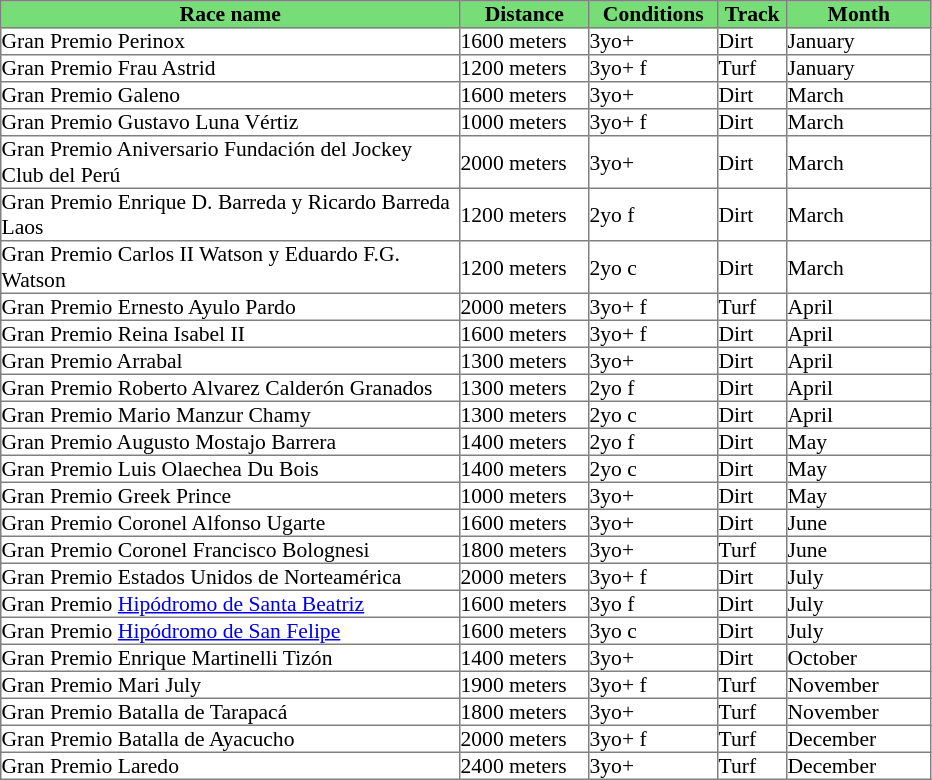<table class = "sortable" | border="1" cellpadding="0" style="border-collapse: collapse; font-size:90%">
<tr bgcolor="#77dd77" align="center">
<th>Race name</th>
<th>Distance</th>
<th>Conditions</th>
<th>Track</th>
<th>Month</th>
</tr>
<tr>
<td width="305">Gran Premio Perinox</td>
<td width="85">1600 meters</td>
<td width="85">3yo+</td>
<td width="45">Dirt</td>
<td width="95">January</td>
</tr>
<tr>
<td>Gran Premio Frau Astrid</td>
<td>1200 meters</td>
<td>3yo+ f</td>
<td>Turf</td>
<td>January</td>
</tr>
<tr>
<td>Gran Premio Galeno</td>
<td>1600 meters</td>
<td>3yo+</td>
<td>Dirt</td>
<td>March</td>
</tr>
<tr>
<td>Gran Premio Gustavo Luna Vértiz</td>
<td>1000 meters</td>
<td>3yo+ f</td>
<td>Dirt</td>
<td>March</td>
</tr>
<tr>
<td>Gran Premio Aniversario Fundación del Jockey Club del Perú</td>
<td>2000 meters</td>
<td>3yo+</td>
<td>Dirt</td>
<td>March</td>
</tr>
<tr>
<td>Gran Premio Enrique D. Barreda y Ricardo Barreda Laos</td>
<td>1200 meters</td>
<td>2yo f</td>
<td>Dirt</td>
<td>March</td>
</tr>
<tr>
<td>Gran Premio Carlos II Watson y Eduardo F.G. Watson</td>
<td>1200 meters</td>
<td>2yo c</td>
<td>Dirt</td>
<td>March</td>
</tr>
<tr>
<td>Gran Premio Ernesto Ayulo Pardo</td>
<td>2000 meters</td>
<td>3yo+ f</td>
<td>Turf</td>
<td>April</td>
</tr>
<tr>
<td>Gran Premio Reina Isabel II</td>
<td>1600 meters</td>
<td>3yo+ f</td>
<td>Dirt</td>
<td>April</td>
</tr>
<tr>
<td>Gran Premio Arrabal</td>
<td>1300 meters</td>
<td>3yo+</td>
<td>Dirt</td>
<td>April</td>
</tr>
<tr>
<td>Gran Premio Roberto Alvarez Calderón Granados</td>
<td>1300 meters</td>
<td>2yo f</td>
<td>Dirt</td>
<td>April</td>
</tr>
<tr>
<td>Gran Premio Mario Manzur Chamy</td>
<td>1300 meters</td>
<td>2yo c</td>
<td>Dirt</td>
<td>April</td>
</tr>
<tr>
<td>Gran Premio Augusto Mostajo Barrera</td>
<td>1400 meters</td>
<td>2yo f</td>
<td>Dirt</td>
<td>May</td>
</tr>
<tr>
<td>Gran Premio Luis Olaechea Du Bois</td>
<td>1400 meters</td>
<td>2yo c</td>
<td>Dirt</td>
<td>May</td>
</tr>
<tr>
<td>Gran Premio Greek Prince</td>
<td>1000 meters</td>
<td>3yo+</td>
<td>Dirt</td>
<td>May</td>
</tr>
<tr>
<td>Gran Premio Coronel Alfonso Ugarte</td>
<td>1600 meters</td>
<td>3yo+</td>
<td>Dirt</td>
<td>June</td>
</tr>
<tr>
<td>Gran Premio Coronel Francisco Bolognesi</td>
<td>1800 meters</td>
<td>3yo+</td>
<td>Turf</td>
<td>June</td>
</tr>
<tr>
<td>Gran Premio Estados Unidos de Norteamérica</td>
<td>2000 meters</td>
<td>3yo+ f</td>
<td>Dirt</td>
<td>July</td>
</tr>
<tr>
<td>Gran Premio <a href='#'>Hipódromo de Santa Beatriz</a></td>
<td>1600 meters</td>
<td>3yo f</td>
<td>Dirt</td>
<td>July</td>
</tr>
<tr>
<td>Gran Premio <a href='#'>Hipódromo de San Felipe</a></td>
<td>1600 meters</td>
<td>3yo c</td>
<td>Dirt</td>
<td>July</td>
</tr>
<tr>
<td>Gran Premio Enrique Martinelli Tizón</td>
<td>1400 meters</td>
<td>3yo+</td>
<td>Dirt</td>
<td>October</td>
</tr>
<tr>
<td>Gran Premio Mari July</td>
<td>1900 meters</td>
<td>3yo+ f</td>
<td>Turf</td>
<td>November</td>
</tr>
<tr>
<td>Gran Premio Batalla de Tarapacá</td>
<td>1800 meters</td>
<td>3yo+</td>
<td>Turf</td>
<td>November</td>
</tr>
<tr>
<td>Gran Premio Batalla de Ayacucho</td>
<td>2000 meters</td>
<td>3yo+ f</td>
<td>Turf</td>
<td>December</td>
</tr>
<tr>
<td>Gran Premio Laredo</td>
<td>2400 meters</td>
<td>3yo+</td>
<td>Turf</td>
<td>December</td>
</tr>
</table>
